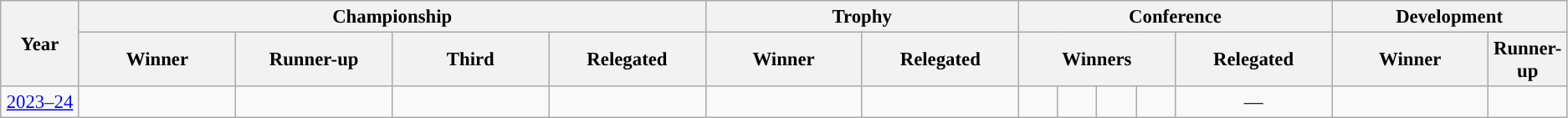<table class="wikitable" style="font-size:95%; text-align: center;">
<tr>
<th rowspan=2 width=5%>Year</th>
<th colspan=4>Championship</th>
<th colspan=2>Trophy</th>
<th colspan=5>Conference</th>
<th colspan=2>Development</th>
</tr>
<tr>
<th width=10%">Winner</th>
<th width=10%">Runner-up</th>
<th width=10%">Third</th>
<th width=10% padding:2px;">Relegated</th>
<th width="10%">Winner</th>
<th width=10% padding:2px;">Relegated</th>
<th colspan=4 width="10%">Winners</th>
<th width=10% padding:2px;">Relegated</th>
<th width=10%">Winner</th>
<th width=10%">Runner-up</th>
</tr>
<tr>
<td><a href='#'>2023–24</a></td>
<td></td>
<td></td>
<td></td>
<td></td>
<td></td>
<td></td>
<td></td>
<td></td>
<td></td>
<td></td>
<td>—</td>
<td></td>
<td></td>
</tr>
</table>
